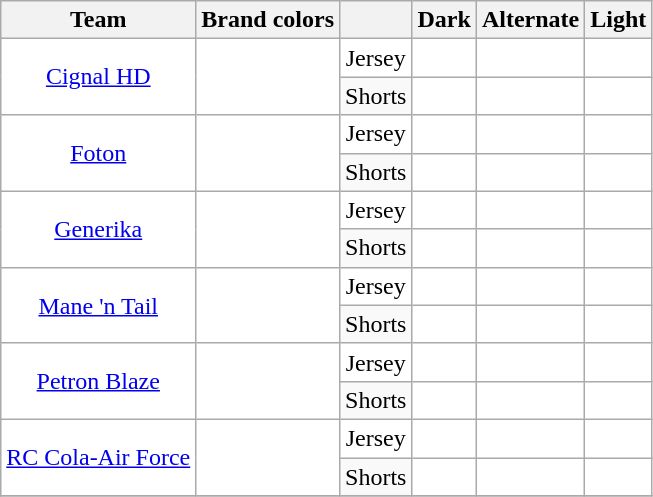<table class=wikitable style="text-align:center;">
<tr>
<th rowspan=1>Team</th>
<th rowspan=1>Brand colors</th>
<th rowspan=1></th>
<th rowspan=1>Dark</th>
<th rowspan=1>Alternate</th>
<th rowspan=1>Light</th>
</tr>
<tr>
<td bgcolor=white rowspan=2><a href='#'>Cignal HD</a></td>
<td bgcolor=white rowspan=2> </td>
<td bgcolor=white rowspan=1>Jersey</td>
<td bgcolor=white rowspan=1>  </td>
<td bgcolor=white rowspan=1>  </td>
<td bgcolor=white rowspan=1>  </td>
</tr>
<tr>
<td>Shorts</td>
<td bgcolor=white rowspan=1></td>
<td bgcolor=white rowspan=1></td>
<td bgcolor=white rowspan=1></td>
</tr>
<tr>
<td bgcolor=white rowspan=2><a href='#'>Foton</a></td>
<td bgcolor=white rowspan=2>  </td>
<td bgcolor=white rowspan=1>Jersey</td>
<td bgcolor=white rowspan=1>  </td>
<td bgcolor=white rowspan=1>  </td>
<td bgcolor=white rowspan=1>  </td>
</tr>
<tr>
<td>Shorts</td>
<td bgcolor=white rowspan=1></td>
<td bgcolor=white rowspan=1></td>
<td bgcolor=white rowspan=1></td>
</tr>
<tr>
<td bgcolor=white rowspan=2><a href='#'>Generika</a></td>
<td bgcolor=white rowspan=2>  </td>
<td bgcolor=white rowspan=1>Jersey</td>
<td bgcolor=white rowspan=1>  </td>
<td bgcolor=white rowspan=1>  </td>
<td bgcolor=white rowspan=1>  </td>
</tr>
<tr>
<td>Shorts</td>
<td bgcolor=white rowspan=1></td>
<td bgcolor=white rowspan=1></td>
<td bgcolor=white rowspan=1></td>
</tr>
<tr>
<td bgcolor=white rowspan=2><a href='#'>Mane 'n Tail</a></td>
<td bgcolor=white rowspan=2>  </td>
<td bgcolor=white rowspan=1>Jersey</td>
<td bgcolor=white rowspan=1>  </td>
<td bgcolor=white rowspan=1>  </td>
<td bgcolor=white rowspan=1>  </td>
</tr>
<tr>
<td>Shorts</td>
<td bgcolor=white rowspan=1></td>
<td bgcolor=white rowspan=1></td>
<td bgcolor=white rowspan=1></td>
</tr>
<tr>
<td bgcolor=white rowspan=2><a href='#'>Petron Blaze</a></td>
<td bgcolor=white rowspan=2>  </td>
<td bgcolor=white rowspan=1>Jersey</td>
<td bgcolor=white rowspan=1>  </td>
<td bgcolor=white rowspan=1>  </td>
<td bgcolor=white rowspan=1>  </td>
</tr>
<tr>
<td>Shorts</td>
<td bgcolor=white rowspan=1></td>
<td bgcolor=white rowspan=1></td>
<td bgcolor=white rowspan=1></td>
</tr>
<tr>
<td bgcolor=white rowspan=2><a href='#'>RC Cola-Air Force</a></td>
<td bgcolor=white rowspan=2>  </td>
<td bgcolor=white rowspan=1>Jersey</td>
<td bgcolor=white rowspan=1>  </td>
<td bgcolor=white rowspan=1>  </td>
<td bgcolor=white rowspan=1>  </td>
</tr>
<tr>
<td>Shorts</td>
<td bgcolor=white rowspan=1></td>
<td bgcolor=white rowspan=1></td>
<td bgcolor=white rowspan=1></td>
</tr>
<tr>
</tr>
</table>
